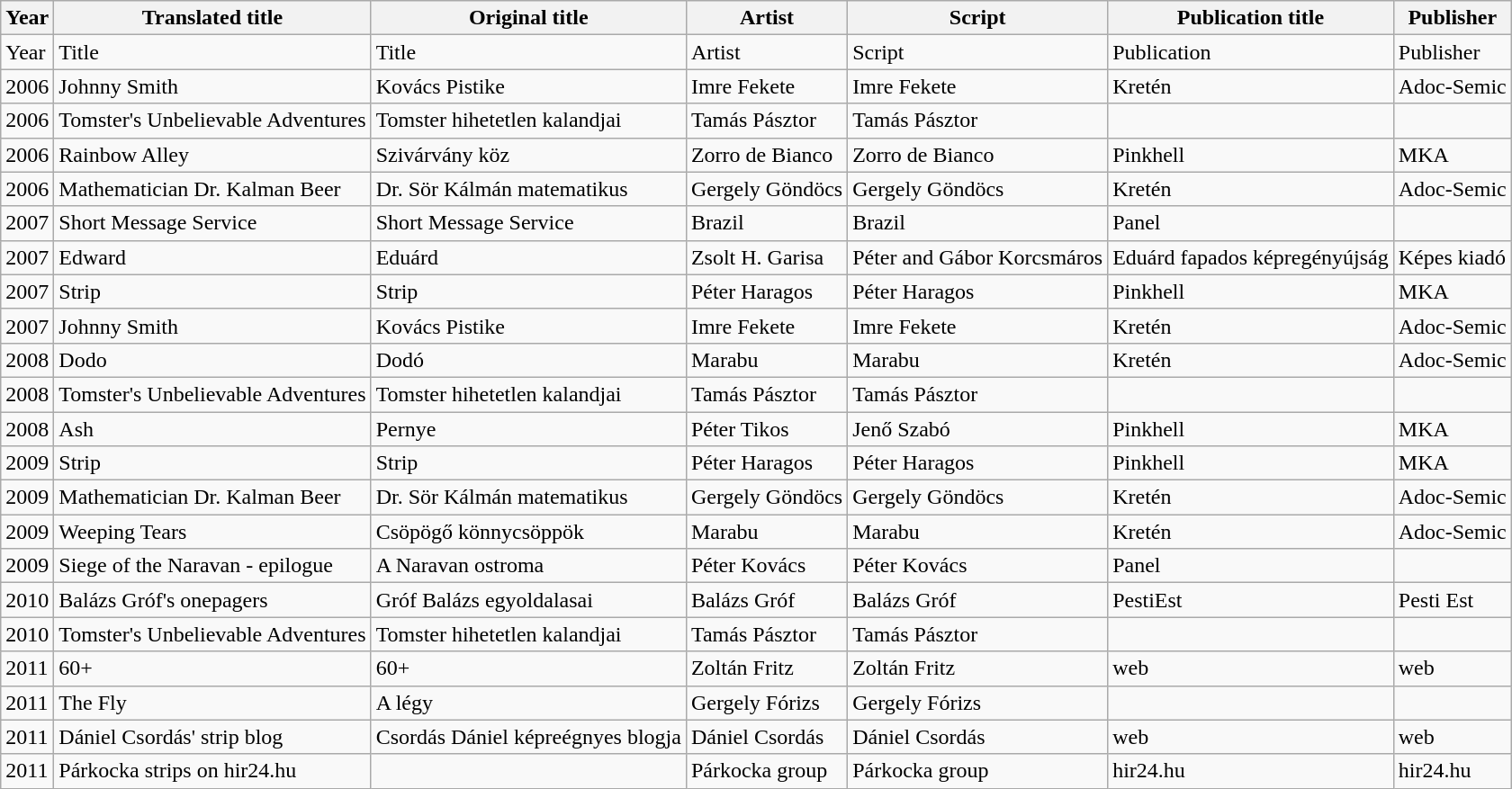<table | class="wikitable">
<tr valign="top">
<th><strong>Year</strong></th>
<th><strong>Translated title</strong></th>
<th><strong>Original title</strong></th>
<th><strong>Artist</strong></th>
<th><strong>Script</strong></th>
<th><strong>Publication title</strong></th>
<th><strong>Publisher</strong></th>
</tr>
<tr>
<td>Year</td>
<td>Title</td>
<td>Title</td>
<td>Artist</td>
<td>Script</td>
<td>Publication</td>
<td>Publisher</td>
</tr>
<tr>
<td>2006</td>
<td>Johnny Smith</td>
<td>Kovács Pistike</td>
<td>Imre Fekete</td>
<td>Imre Fekete</td>
<td>Kretén</td>
<td>Adoc-Semic</td>
</tr>
<tr>
<td>2006</td>
<td>Tomster's Unbelievable Adventures</td>
<td>Tomster hihetetlen kalandjai</td>
<td>Tamás Pásztor</td>
<td>Tamás Pásztor</td>
<td></td>
<td></td>
</tr>
<tr>
<td>2006</td>
<td>Rainbow Alley</td>
<td>Szivárvány köz</td>
<td>Zorro de Bianco</td>
<td>Zorro de Bianco</td>
<td>Pinkhell</td>
<td>MKA</td>
</tr>
<tr>
<td>2006</td>
<td>Mathematician Dr. Kalman Beer</td>
<td>Dr. Sör Kálmán matematikus</td>
<td>Gergely Göndöcs</td>
<td>Gergely Göndöcs</td>
<td>Kretén</td>
<td>Adoc-Semic</td>
</tr>
<tr>
<td>2007</td>
<td>Short Message Service</td>
<td>Short Message Service</td>
<td>Brazil</td>
<td>Brazil</td>
<td>Panel</td>
<td></td>
</tr>
<tr>
<td>2007</td>
<td>Edward</td>
<td>Eduárd</td>
<td>Zsolt H. Garisa</td>
<td>Péter and Gábor Korcsmáros</td>
<td>Eduárd fapados képregényújság</td>
<td>Képes kiadó</td>
</tr>
<tr>
<td>2007</td>
<td>Strip</td>
<td>Strip</td>
<td>Péter Haragos</td>
<td>Péter Haragos</td>
<td>Pinkhell</td>
<td>MKA</td>
</tr>
<tr>
<td>2007</td>
<td>Johnny Smith</td>
<td>Kovács Pistike</td>
<td>Imre Fekete</td>
<td>Imre Fekete</td>
<td>Kretén</td>
<td>Adoc-Semic</td>
</tr>
<tr>
<td>2008</td>
<td>Dodo</td>
<td>Dodó</td>
<td>Marabu</td>
<td>Marabu</td>
<td>Kretén</td>
<td>Adoc-Semic</td>
</tr>
<tr>
<td>2008</td>
<td>Tomster's Unbelievable Adventures</td>
<td>Tomster hihetetlen kalandjai</td>
<td>Tamás Pásztor</td>
<td>Tamás Pásztor</td>
<td></td>
<td></td>
</tr>
<tr>
<td>2008</td>
<td>Ash</td>
<td>Pernye</td>
<td>Péter Tikos</td>
<td>Jenő Szabó</td>
<td>Pinkhell</td>
<td>MKA</td>
</tr>
<tr>
<td>2009</td>
<td>Strip</td>
<td>Strip</td>
<td>Péter Haragos</td>
<td>Péter Haragos</td>
<td>Pinkhell</td>
<td>MKA</td>
</tr>
<tr>
<td>2009</td>
<td>Mathematician Dr. Kalman Beer</td>
<td>Dr. Sör Kálmán matematikus</td>
<td>Gergely Göndöcs</td>
<td>Gergely Göndöcs</td>
<td>Kretén</td>
<td>Adoc-Semic</td>
</tr>
<tr>
<td>2009</td>
<td>Weeping Tears</td>
<td>Csöpögő könnycsöppök</td>
<td>Marabu</td>
<td>Marabu</td>
<td>Kretén</td>
<td>Adoc-Semic</td>
</tr>
<tr>
<td>2009</td>
<td>Siege of the Naravan - epilogue</td>
<td>A Naravan ostroma</td>
<td>Péter Kovács</td>
<td>Péter Kovács</td>
<td>Panel</td>
<td></td>
</tr>
<tr>
<td>2010</td>
<td>Balázs Gróf's onepagers</td>
<td>Gróf Balázs egyoldalasai</td>
<td>Balázs Gróf</td>
<td>Balázs Gróf</td>
<td>PestiEst</td>
<td>Pesti Est</td>
</tr>
<tr>
<td>2010</td>
<td>Tomster's Unbelievable Adventures</td>
<td>Tomster hihetetlen kalandjai</td>
<td>Tamás Pásztor</td>
<td>Tamás Pásztor</td>
<td></td>
<td></td>
</tr>
<tr>
<td>2011</td>
<td>60+</td>
<td>60+</td>
<td>Zoltán Fritz</td>
<td>Zoltán Fritz</td>
<td>web</td>
<td>web</td>
</tr>
<tr>
<td>2011</td>
<td>The Fly</td>
<td>A légy</td>
<td>Gergely Fórizs</td>
<td>Gergely Fórizs</td>
<td></td>
<td></td>
</tr>
<tr>
<td>2011</td>
<td>Dániel Csordás' strip blog</td>
<td>Csordás Dániel képreégnyes blogja</td>
<td>Dániel Csordás</td>
<td>Dániel Csordás</td>
<td>web</td>
<td>web</td>
</tr>
<tr>
<td>2011</td>
<td>Párkocka strips on hir24.hu</td>
<td></td>
<td>Párkocka group</td>
<td>Párkocka group</td>
<td>hir24.hu</td>
<td>hir24.hu</td>
</tr>
</table>
